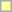<table class=wikitable style="font-size: 95%">
<tr>
<td bgcolor=ffff99></td>
</tr>
</table>
